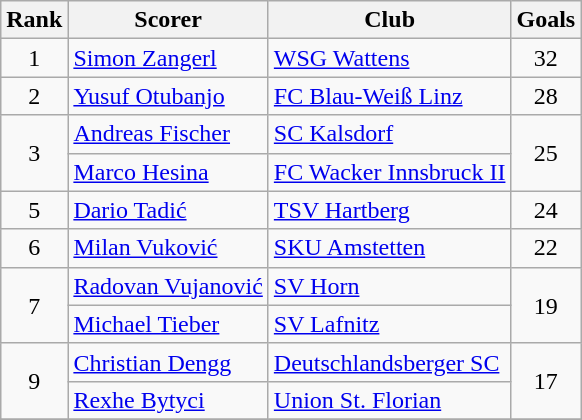<table class="wikitable" style="text-align:center">
<tr>
<th>Rank</th>
<th>Scorer</th>
<th>Club</th>
<th>Goals</th>
</tr>
<tr>
<td>1</td>
<td align="left"> <a href='#'>Simon Zangerl</a></td>
<td align="left"><a href='#'>WSG Wattens</a></td>
<td>32</td>
</tr>
<tr>
<td>2</td>
<td align="left"> <a href='#'>Yusuf Otubanjo</a></td>
<td align="left"><a href='#'>FC Blau-Weiß Linz</a></td>
<td>28</td>
</tr>
<tr>
<td rowspan=2>3</td>
<td align="left"> <a href='#'>Andreas Fischer</a></td>
<td align="left"><a href='#'>SC Kalsdorf</a></td>
<td rowspan=2>25</td>
</tr>
<tr>
<td align="left"> <a href='#'>Marco Hesina</a></td>
<td align="left"><a href='#'>FC Wacker Innsbruck II</a></td>
</tr>
<tr>
<td>5</td>
<td align="left"> <a href='#'>Dario Tadić</a></td>
<td align="left"><a href='#'>TSV Hartberg</a></td>
<td>24</td>
</tr>
<tr>
<td>6</td>
<td align="left"> <a href='#'>Milan Vuković</a></td>
<td align="left"><a href='#'>SKU Amstetten</a></td>
<td>22</td>
</tr>
<tr>
<td rowspan=2>7</td>
<td align="left"> <a href='#'>Radovan Vujanović</a></td>
<td align="left"><a href='#'>SV Horn</a></td>
<td rowspan=2>19</td>
</tr>
<tr>
<td align="left"> <a href='#'>Michael Tieber</a></td>
<td align="left"><a href='#'>SV Lafnitz</a></td>
</tr>
<tr>
<td rowspan=2>9</td>
<td align="left"> <a href='#'>Christian Dengg</a></td>
<td align="left"><a href='#'>Deutschlandsberger SC</a></td>
<td rowspan=2>17</td>
</tr>
<tr>
<td align="left"> <a href='#'>Rexhe Bytyci</a></td>
<td align="left"><a href='#'>Union St. Florian</a></td>
</tr>
<tr>
</tr>
</table>
